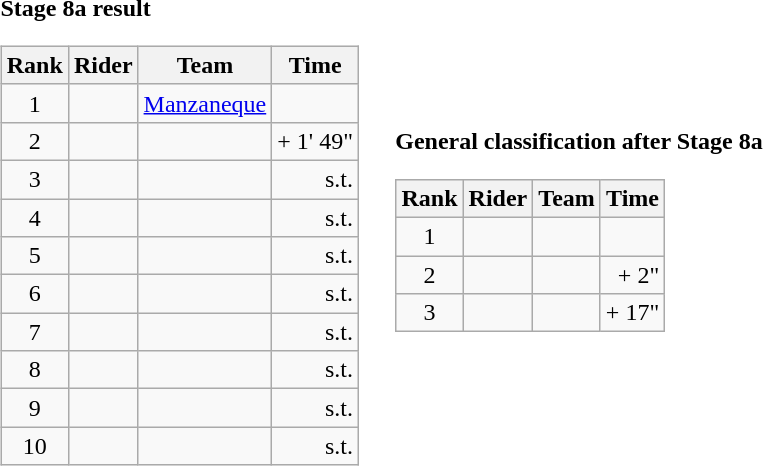<table>
<tr>
<td><strong>Stage 8a result</strong><br><table class="wikitable">
<tr>
<th scope="col">Rank</th>
<th scope="col">Rider</th>
<th scope="col">Team</th>
<th scope="col">Time</th>
</tr>
<tr>
<td style="text-align:center;">1</td>
<td></td>
<td><a href='#'>Manzaneque</a></td>
<td style="text-align:right;"></td>
</tr>
<tr>
<td style="text-align:center;">2</td>
<td></td>
<td></td>
<td style="text-align:right;">+ 1' 49"</td>
</tr>
<tr>
<td style="text-align:center;">3</td>
<td></td>
<td></td>
<td style="text-align:right;">s.t.</td>
</tr>
<tr>
<td style="text-align:center;">4</td>
<td></td>
<td></td>
<td style="text-align:right;">s.t.</td>
</tr>
<tr>
<td style="text-align:center;">5</td>
<td></td>
<td></td>
<td style="text-align:right;">s.t.</td>
</tr>
<tr>
<td style="text-align:center;">6</td>
<td></td>
<td></td>
<td style="text-align:right;">s.t.</td>
</tr>
<tr>
<td style="text-align:center;">7</td>
<td></td>
<td></td>
<td style="text-align:right;">s.t.</td>
</tr>
<tr>
<td style="text-align:center;">8</td>
<td></td>
<td></td>
<td style="text-align:right;">s.t.</td>
</tr>
<tr>
<td style="text-align:center;">9</td>
<td></td>
<td></td>
<td style="text-align:right;">s.t.</td>
</tr>
<tr>
<td style="text-align:center;">10</td>
<td></td>
<td></td>
<td style="text-align:right;">s.t.</td>
</tr>
</table>
</td>
<td></td>
<td><strong>General classification after Stage 8a</strong><br><table class="wikitable">
<tr>
<th scope="col">Rank</th>
<th scope="col">Rider</th>
<th scope="col">Team</th>
<th scope="col">Time</th>
</tr>
<tr>
<td style="text-align:center;">1</td>
<td></td>
<td></td>
<td style="text-align:right;"></td>
</tr>
<tr>
<td style="text-align:center;">2</td>
<td></td>
<td></td>
<td style="text-align:right;">+ 2"</td>
</tr>
<tr>
<td style="text-align:center;">3</td>
<td></td>
<td></td>
<td style="text-align:right;">+ 17"</td>
</tr>
</table>
</td>
</tr>
</table>
